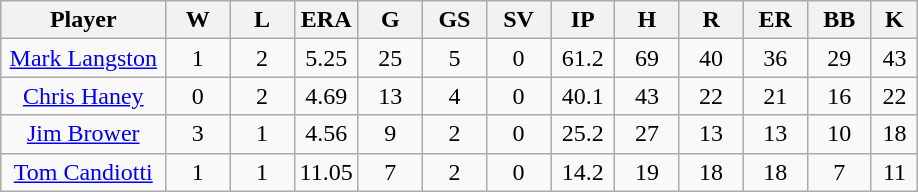<table class="wikitable sortable">
<tr>
<th bgcolor="#DDDDFF" width="18%">Player</th>
<th bgcolor="#DDDDFF" width="7%">W</th>
<th bgcolor="#DDDDFF" width="7%">L</th>
<th bgcolor="#DDDDFF" width="7%">ERA</th>
<th bgcolor="#DDDDFF" width="7%">G</th>
<th bgcolor="#DDDDFF" width="7%">GS</th>
<th bgcolor="#DDDDFF" width="7%">SV</th>
<th bgcolor="#DDDDFF" width="7%">IP</th>
<th bgcolor="#DDDDFF" width="7%">H</th>
<th bgcolor="#DDDDFF" width="7%">R</th>
<th bgcolor="#DDDDFF" width="7%">ER</th>
<th bgcolor="#DDDDFF" width="7%">BB</th>
<th bgcolor="#DDDDFF" width="7%">K</th>
</tr>
<tr align="center">
<td><a href='#'>Mark Langston</a></td>
<td>1</td>
<td>2</td>
<td>5.25</td>
<td>25</td>
<td>5</td>
<td>0</td>
<td>61.2</td>
<td>69</td>
<td>40</td>
<td>36</td>
<td>29</td>
<td>43</td>
</tr>
<tr align="center">
<td><a href='#'>Chris Haney</a></td>
<td>0</td>
<td>2</td>
<td>4.69</td>
<td>13</td>
<td>4</td>
<td>0</td>
<td>40.1</td>
<td>43</td>
<td>22</td>
<td>21</td>
<td>16</td>
<td>22</td>
</tr>
<tr align="center">
<td><a href='#'>Jim Brower</a></td>
<td>3</td>
<td>1</td>
<td>4.56</td>
<td>9</td>
<td>2</td>
<td>0</td>
<td>25.2</td>
<td>27</td>
<td>13</td>
<td>13</td>
<td>10</td>
<td>18</td>
</tr>
<tr align="center">
<td><a href='#'>Tom Candiotti</a></td>
<td>1</td>
<td>1</td>
<td>11.05</td>
<td>7</td>
<td>2</td>
<td>0</td>
<td>14.2</td>
<td>19</td>
<td>18</td>
<td>18</td>
<td>7</td>
<td>11</td>
</tr>
</table>
